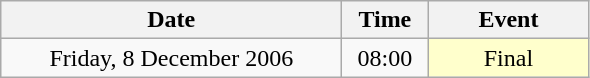<table class = "wikitable" style="text-align:center;">
<tr>
<th width=220>Date</th>
<th width=50>Time</th>
<th width=100>Event</th>
</tr>
<tr>
<td>Friday, 8 December 2006</td>
<td>08:00</td>
<td bgcolor=ffffcc>Final</td>
</tr>
</table>
